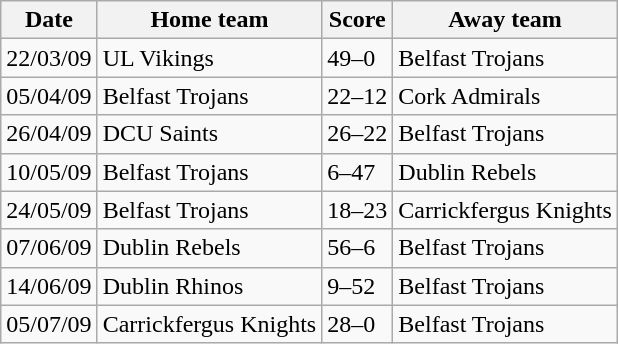<table class="wikitable">
<tr>
<th>Date</th>
<th>Home team</th>
<th>Score</th>
<th>Away team</th>
</tr>
<tr>
<td>22/03/09</td>
<td>UL Vikings</td>
<td>49–0</td>
<td>Belfast Trojans</td>
</tr>
<tr>
<td>05/04/09</td>
<td>Belfast Trojans</td>
<td>22–12</td>
<td>Cork Admirals</td>
</tr>
<tr>
<td>26/04/09</td>
<td>DCU Saints</td>
<td>26–22</td>
<td>Belfast Trojans</td>
</tr>
<tr>
<td>10/05/09</td>
<td>Belfast Trojans</td>
<td>6–47</td>
<td>Dublin Rebels</td>
</tr>
<tr>
<td>24/05/09</td>
<td>Belfast Trojans</td>
<td>18–23</td>
<td>Carrickfergus Knights</td>
</tr>
<tr>
<td>07/06/09</td>
<td>Dublin Rebels</td>
<td>56–6</td>
<td>Belfast Trojans</td>
</tr>
<tr>
<td>14/06/09</td>
<td>Dublin Rhinos</td>
<td>9–52</td>
<td>Belfast Trojans</td>
</tr>
<tr>
<td>05/07/09</td>
<td>Carrickfergus Knights</td>
<td>28–0</td>
<td>Belfast Trojans</td>
</tr>
</table>
